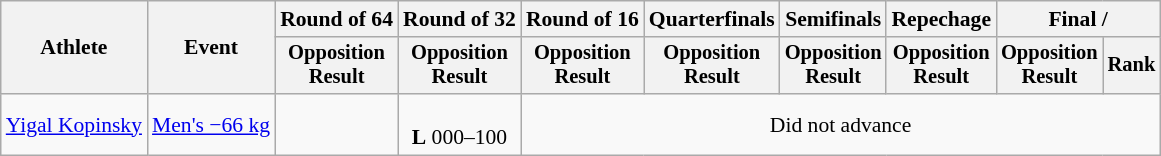<table class="wikitable" style="font-size:90%">
<tr>
<th rowspan=2>Athlete</th>
<th rowspan=2>Event</th>
<th>Round of 64</th>
<th>Round of 32</th>
<th>Round of 16</th>
<th>Quarterfinals</th>
<th>Semifinals</th>
<th>Repechage</th>
<th colspan=2>Final / </th>
</tr>
<tr style="font-size:95%">
<th>Opposition<br>Result</th>
<th>Opposition<br>Result</th>
<th>Opposition<br>Result</th>
<th>Opposition<br>Result</th>
<th>Opposition<br>Result</th>
<th>Opposition<br>Result</th>
<th>Opposition<br>Result</th>
<th>Rank</th>
</tr>
<tr align=center>
<td align=left><a href='#'>Yigal Kopinsky</a></td>
<td align=left><a href='#'>Men's −66 kg</a></td>
<td></td>
<td><br><strong>L</strong> 000–100</td>
<td colspan=6>Did not advance</td>
</tr>
</table>
